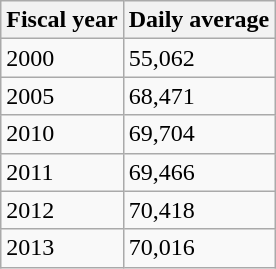<table class="wikitable">
<tr>
<th>Fiscal year</th>
<th>Daily average</th>
</tr>
<tr>
<td>2000</td>
<td>55,062</td>
</tr>
<tr>
<td>2005</td>
<td>68,471</td>
</tr>
<tr>
<td>2010</td>
<td>69,704</td>
</tr>
<tr>
<td>2011</td>
<td>69,466</td>
</tr>
<tr>
<td>2012</td>
<td>70,418</td>
</tr>
<tr>
<td>2013</td>
<td>70,016</td>
</tr>
</table>
